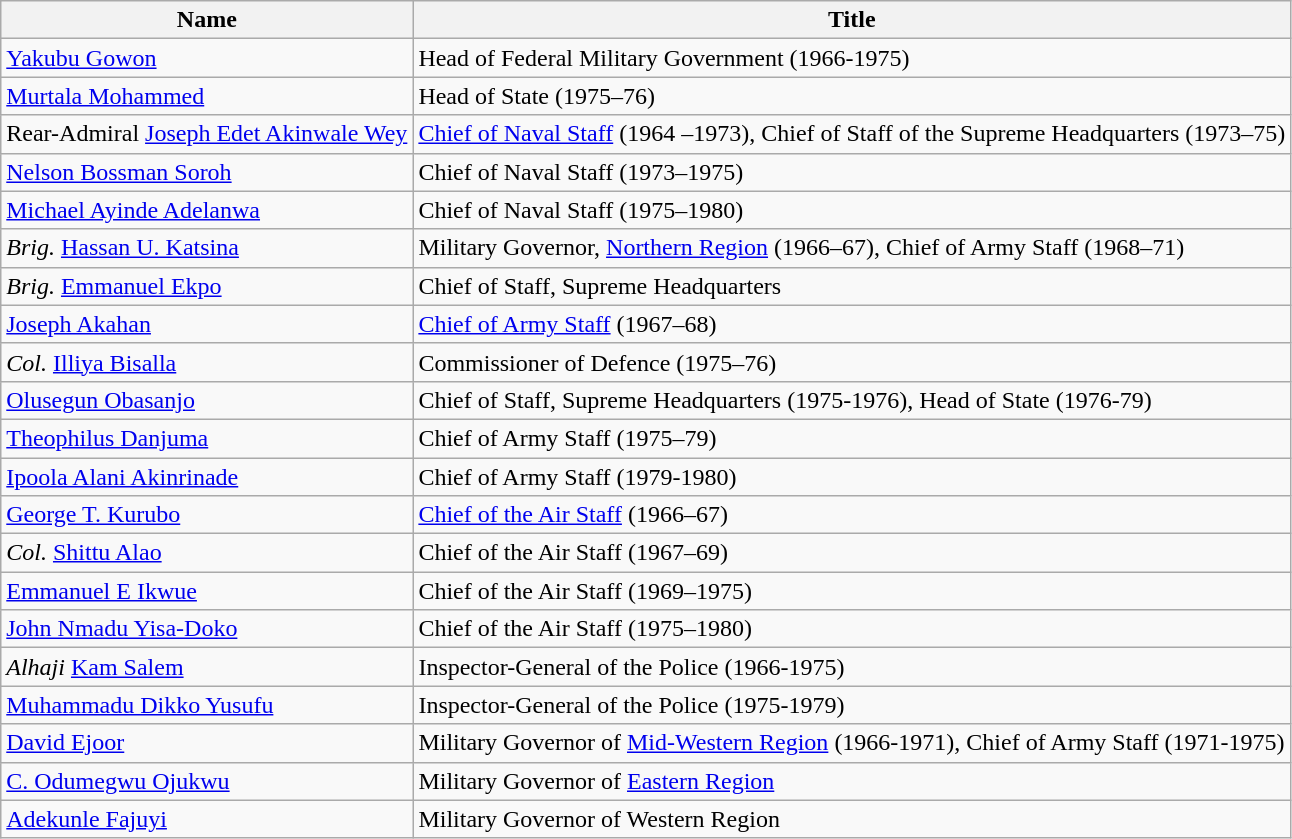<table class="wikitable">
<tr>
<th>Name</th>
<th>Title</th>
</tr>
<tr>
<td><a href='#'>Yakubu Gowon</a></td>
<td>Head of Federal Military Government (1966-1975)</td>
</tr>
<tr>
<td><a href='#'>Murtala Mohammed</a></td>
<td>Head of State (1975–76)</td>
</tr>
<tr>
<td>Rear-Admiral <a href='#'>Joseph Edet Akinwale Wey</a></td>
<td><a href='#'>Chief of Naval Staff</a> (1964 –1973), Chief of Staff of the Supreme Headquarters (1973–75)</td>
</tr>
<tr>
<td><a href='#'>Nelson Bossman Soroh</a></td>
<td>Chief of Naval Staff (1973–1975)</td>
</tr>
<tr>
<td><a href='#'>Michael Ayinde Adelanwa</a></td>
<td>Chief of Naval Staff (1975–1980)</td>
</tr>
<tr>
<td><em>Brig.</em> <a href='#'>Hassan U. Katsina</a></td>
<td>Military Governor, <a href='#'>Northern Region</a> (1966–67), Chief of Army Staff (1968–71)</td>
</tr>
<tr>
<td><em>Brig.</em> <a href='#'>Emmanuel Ekpo</a></td>
<td>Chief of Staff, Supreme Headquarters</td>
</tr>
<tr>
<td><a href='#'>Joseph Akahan</a></td>
<td><a href='#'>Chief of Army Staff</a> (1967–68)</td>
</tr>
<tr>
<td><em>Col.</em> <a href='#'>Illiya Bisalla</a></td>
<td>Commissioner of Defence (1975–76)</td>
</tr>
<tr>
<td><a href='#'>Olusegun Obasanjo</a></td>
<td>Chief of Staff, Supreme Headquarters (1975-1976), Head of State (1976-79)</td>
</tr>
<tr>
<td><a href='#'>Theophilus Danjuma</a></td>
<td>Chief of Army Staff (1975–79)</td>
</tr>
<tr>
<td><a href='#'>Ipoola Alani Akinrinade</a></td>
<td>Chief of Army Staff (1979-1980)</td>
</tr>
<tr>
<td><a href='#'>George T. Kurubo</a></td>
<td><a href='#'>Chief of the Air Staff</a> (1966–67)</td>
</tr>
<tr>
<td><em>Col.</em> <a href='#'>Shittu Alao</a></td>
<td>Chief of the Air Staff (1967–69)</td>
</tr>
<tr>
<td><a href='#'>Emmanuel E Ikwue</a></td>
<td>Chief of the Air Staff (1969–1975)</td>
</tr>
<tr>
<td><a href='#'>John Nmadu Yisa-Doko</a></td>
<td>Chief of the Air Staff (1975–1980)</td>
</tr>
<tr>
<td><em>Alhaji</em> <a href='#'>Kam Salem</a></td>
<td>Inspector-General of the Police (1966-1975)</td>
</tr>
<tr>
<td><a href='#'>Muhammadu Dikko Yusufu</a></td>
<td>Inspector-General of the Police (1975-1979)</td>
</tr>
<tr>
<td><a href='#'>David Ejoor</a></td>
<td>Military Governor of <a href='#'>Mid-Western Region</a> (1966-1971), Chief of Army Staff (1971-1975)</td>
</tr>
<tr>
<td><a href='#'>C. Odumegwu Ojukwu</a></td>
<td>Military Governor of <a href='#'>Eastern Region</a></td>
</tr>
<tr>
<td><a href='#'>Adekunle Fajuyi</a></td>
<td>Military Governor of Western Region</td>
</tr>
</table>
